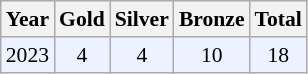<table class="sortable wikitable" style="font-size: 90%;">
<tr>
<th>Year</th>
<th>Gold</th>
<th>Silver</th>
<th>Bronze</th>
<th>Total</th>
</tr>
<tr style="background:#ECF2FF">
<td align="center">2023</td>
<td align="center">4</td>
<td align="center">4</td>
<td align="center">10</td>
<td align="center">18</td>
</tr>
</table>
